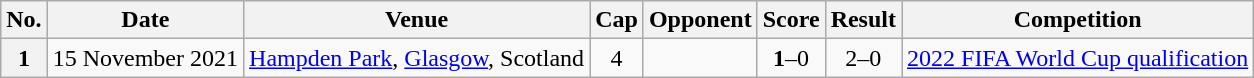<table class="wikitable sortable plainrowheaders">
<tr>
<th scope=col>No.</th>
<th scope=col data-sort-type=date>Date</th>
<th scope=col>Venue</th>
<th scope=col>Cap</th>
<th scope=col>Opponent</th>
<th scope=col>Score</th>
<th scope=col>Result</th>
<th scope=col>Competition</th>
</tr>
<tr>
<th scope=row>1</th>
<td>15 November 2021</td>
<td><a href='#'>Hampden Park</a>, <a href='#'>Glasgow</a>, Scotland</td>
<td align=center>4</td>
<td></td>
<td align=center><strong>1</strong>–0</td>
<td align=center>2–0</td>
<td><a href='#'>2022 FIFA World Cup qualification</a></td>
</tr>
</table>
